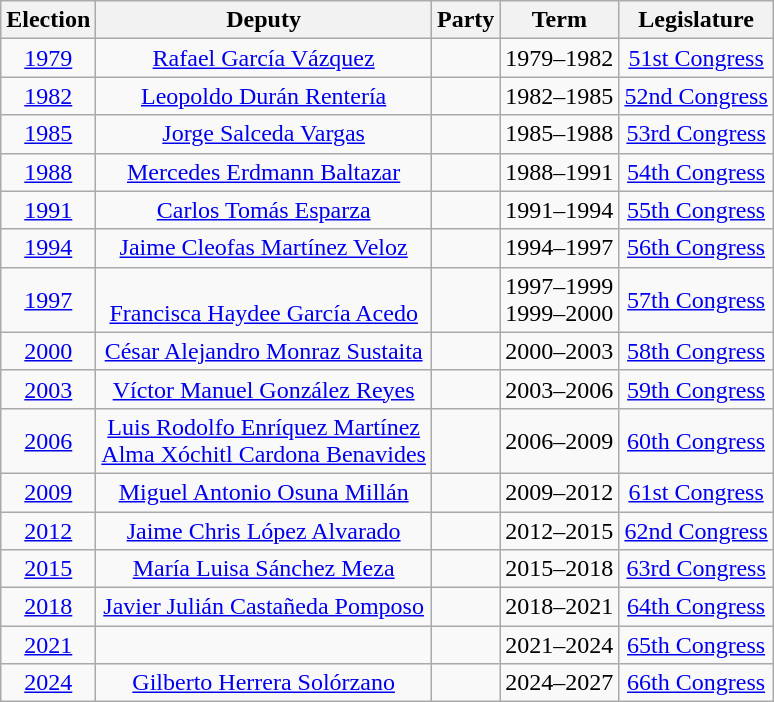<table class="wikitable sortable" style="text-align: center">
<tr>
<th>Election</th>
<th class="unsortable">Deputy</th>
<th class="unsortable">Party</th>
<th class="unsortable">Term</th>
<th class="unsortable">Legislature</th>
</tr>
<tr>
<td><a href='#'>1979</a></td>
<td><a href='#'>Rafael García Vázquez</a></td>
<td></td>
<td>1979–1982</td>
<td><a href='#'>51st Congress</a></td>
</tr>
<tr>
<td><a href='#'>1982</a></td>
<td><a href='#'>Leopoldo Durán Rentería</a></td>
<td></td>
<td>1982–1985</td>
<td><a href='#'>52nd Congress</a></td>
</tr>
<tr>
<td><a href='#'>1985</a></td>
<td><a href='#'>Jorge Salceda Vargas</a></td>
<td></td>
<td>1985–1988</td>
<td><a href='#'>53rd Congress</a></td>
</tr>
<tr>
<td><a href='#'>1988</a></td>
<td><a href='#'>Mercedes Erdmann Baltazar</a></td>
<td></td>
<td>1988–1991</td>
<td><a href='#'>54th Congress</a></td>
</tr>
<tr>
<td><a href='#'>1991</a></td>
<td><a href='#'>Carlos Tomás Esparza</a></td>
<td></td>
<td>1991–1994</td>
<td><a href='#'>55th Congress</a></td>
</tr>
<tr>
<td><a href='#'>1994</a></td>
<td><a href='#'>Jaime Cleofas Martínez Veloz</a></td>
<td></td>
<td>1994–1997</td>
<td><a href='#'>56th Congress</a></td>
</tr>
<tr>
<td><a href='#'>1997</a></td>
<td><br><a href='#'>Francisca Haydee García Acedo</a></td>
<td></td>
<td>1997–1999<br>1999–2000</td>
<td><a href='#'>57th Congress</a></td>
</tr>
<tr>
<td><a href='#'>2000</a></td>
<td><a href='#'>César Alejandro Monraz Sustaita</a></td>
<td></td>
<td>2000–2003</td>
<td><a href='#'>58th Congress</a></td>
</tr>
<tr>
<td><a href='#'>2003</a></td>
<td><a href='#'>Víctor Manuel González Reyes</a></td>
<td></td>
<td>2003–2006</td>
<td><a href='#'>59th Congress</a></td>
</tr>
<tr>
<td><a href='#'>2006</a></td>
<td><a href='#'>Luis Rodolfo Enríquez Martínez</a><br><a href='#'>Alma Xóchitl Cardona Benavides</a></td>
<td></td>
<td>2006–2009</td>
<td><a href='#'>60th Congress</a></td>
</tr>
<tr>
<td><a href='#'>2009</a></td>
<td><a href='#'>Miguel Antonio Osuna Millán</a></td>
<td></td>
<td>2009–2012</td>
<td><a href='#'>61st Congress</a></td>
</tr>
<tr>
<td><a href='#'>2012</a></td>
<td><a href='#'>Jaime Chris López Alvarado</a></td>
<td></td>
<td>2012–2015</td>
<td><a href='#'>62nd Congress</a></td>
</tr>
<tr>
<td><a href='#'>2015</a></td>
<td><a href='#'>María Luisa Sánchez Meza</a></td>
<td></td>
<td>2015–2018</td>
<td><a href='#'>63rd Congress</a></td>
</tr>
<tr>
<td><a href='#'>2018</a></td>
<td><a href='#'>Javier Julián Castañeda Pomposo</a></td>
<td> </td>
<td>2018–2021</td>
<td><a href='#'>64th Congress</a></td>
</tr>
<tr>
<td><a href='#'>2021</a></td>
<td></td>
<td></td>
<td>2021–2024</td>
<td><a href='#'>65th Congress</a></td>
</tr>
<tr>
<td><a href='#'>2024</a></td>
<td><a href='#'>Gilberto Herrera Solórzano</a></td>
<td></td>
<td>2024–2027</td>
<td><a href='#'>66th Congress</a></td>
</tr>
</table>
